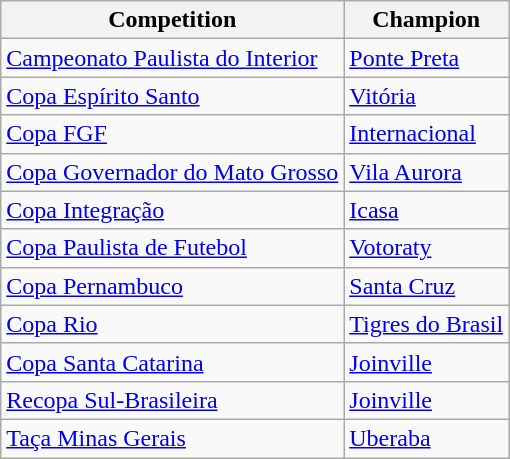<table class="wikitable">
<tr>
<th>Competition</th>
<th>Champion</th>
</tr>
<tr>
<td><a href='#'>Campeonato Paulista do Interior</a></td>
<td><a href='#'>Ponte Preta</a></td>
</tr>
<tr>
<td><a href='#'>Copa Espírito Santo</a></td>
<td><a href='#'>Vitória</a></td>
</tr>
<tr>
<td><a href='#'>Copa FGF</a></td>
<td><a href='#'>Internacional</a></td>
</tr>
<tr>
<td><a href='#'>Copa Governador do Mato Grosso</a></td>
<td><a href='#'>Vila Aurora</a></td>
</tr>
<tr>
<td><a href='#'>Copa Integração</a></td>
<td><a href='#'>Icasa</a></td>
</tr>
<tr>
<td><a href='#'>Copa Paulista de Futebol</a></td>
<td><a href='#'>Votoraty</a></td>
</tr>
<tr>
<td><a href='#'>Copa Pernambuco</a></td>
<td><a href='#'>Santa Cruz</a></td>
</tr>
<tr>
<td><a href='#'>Copa Rio</a></td>
<td><a href='#'>Tigres do Brasil</a></td>
</tr>
<tr>
<td><a href='#'>Copa Santa Catarina</a></td>
<td><a href='#'>Joinville</a></td>
</tr>
<tr>
<td><a href='#'>Recopa Sul-Brasileira</a></td>
<td><a href='#'>Joinville</a></td>
</tr>
<tr>
<td><a href='#'>Taça Minas Gerais</a></td>
<td><a href='#'>Uberaba</a></td>
</tr>
</table>
